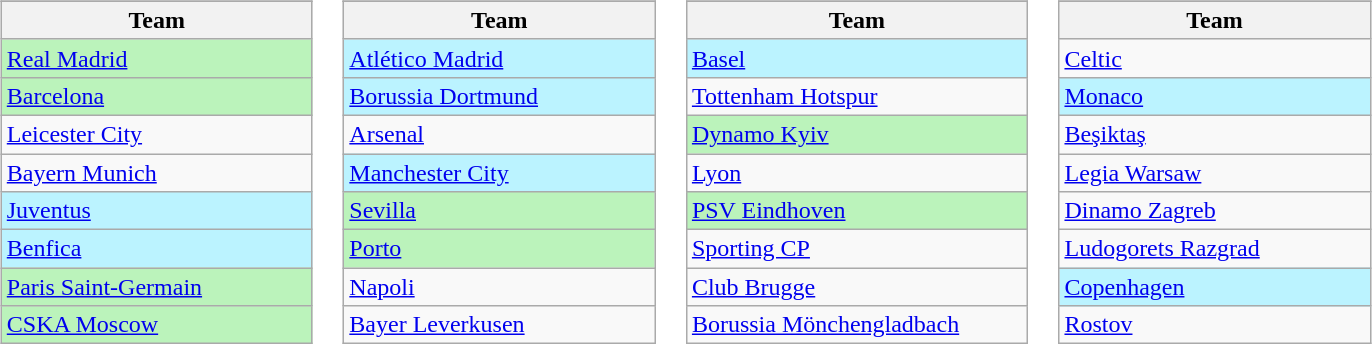<table>
<tr valign=top>
<td><br><table class="wikitable">
<tr>
</tr>
<tr>
<th width=200>Team</th>
</tr>
<tr bgcolor=#BBF3BB>
<td> <a href='#'>Real Madrid</a></td>
</tr>
<tr bgcolor=#BBF3BB>
<td> <a href='#'>Barcelona</a></td>
</tr>
<tr>
<td> <a href='#'>Leicester City</a></td>
</tr>
<tr>
<td> <a href='#'>Bayern Munich</a></td>
</tr>
<tr bgcolor=#BBF3FF>
<td> <a href='#'>Juventus</a></td>
</tr>
<tr bgcolor=#BBF3FF>
<td> <a href='#'>Benfica</a></td>
</tr>
<tr bgcolor=#BBF3BB>
<td> <a href='#'>Paris Saint-Germain</a></td>
</tr>
<tr bgcolor=#BBF3BB>
<td> <a href='#'>CSKA Moscow</a></td>
</tr>
</table>
</td>
<td><br><table class="wikitable">
<tr>
</tr>
<tr>
<th width=200>Team</th>
</tr>
<tr bgcolor=#BBF3FF>
<td> <a href='#'>Atlético Madrid</a></td>
</tr>
<tr bgcolor=#BBF3FF>
<td> <a href='#'>Borussia Dortmund</a></td>
</tr>
<tr>
<td> <a href='#'>Arsenal</a></td>
</tr>
<tr bgcolor=#BBF3FF>
<td> <a href='#'>Manchester City</a></td>
</tr>
<tr bgcolor=#BBF3BB>
<td> <a href='#'>Sevilla</a></td>
</tr>
<tr bgcolor=#BBF3BB>
<td> <a href='#'>Porto</a></td>
</tr>
<tr>
<td> <a href='#'>Napoli</a></td>
</tr>
<tr>
<td> <a href='#'>Bayer Leverkusen</a></td>
</tr>
</table>
</td>
<td><br><table class="wikitable">
<tr>
</tr>
<tr>
<th width=220>Team</th>
</tr>
<tr bgcolor=#BBF3FF>
<td> <a href='#'>Basel</a></td>
</tr>
<tr>
<td> <a href='#'>Tottenham Hotspur</a></td>
</tr>
<tr bgcolor=#BBF3BB>
<td> <a href='#'>Dynamo Kyiv</a></td>
</tr>
<tr>
<td> <a href='#'>Lyon</a></td>
</tr>
<tr bgcolor=#BBF3BB>
<td> <a href='#'>PSV Eindhoven</a></td>
</tr>
<tr>
<td> <a href='#'>Sporting CP</a></td>
</tr>
<tr>
<td> <a href='#'>Club Brugge</a></td>
</tr>
<tr>
<td> <a href='#'>Borussia Mönchengladbach</a></td>
</tr>
</table>
</td>
<td><br><table class="wikitable">
<tr>
</tr>
<tr>
<th width=200>Team</th>
</tr>
<tr>
<td> <a href='#'>Celtic</a></td>
</tr>
<tr bgcolor=#BBF3FF>
<td> <a href='#'>Monaco</a></td>
</tr>
<tr>
<td> <a href='#'>Beşiktaş</a></td>
</tr>
<tr>
<td> <a href='#'>Legia Warsaw</a></td>
</tr>
<tr>
<td> <a href='#'>Dinamo Zagreb</a></td>
</tr>
<tr>
<td> <a href='#'>Ludogorets Razgrad</a></td>
</tr>
<tr bgcolor=#BBF3FF>
<td> <a href='#'>Copenhagen</a></td>
</tr>
<tr>
<td> <a href='#'>Rostov</a></td>
</tr>
</table>
</td>
</tr>
</table>
